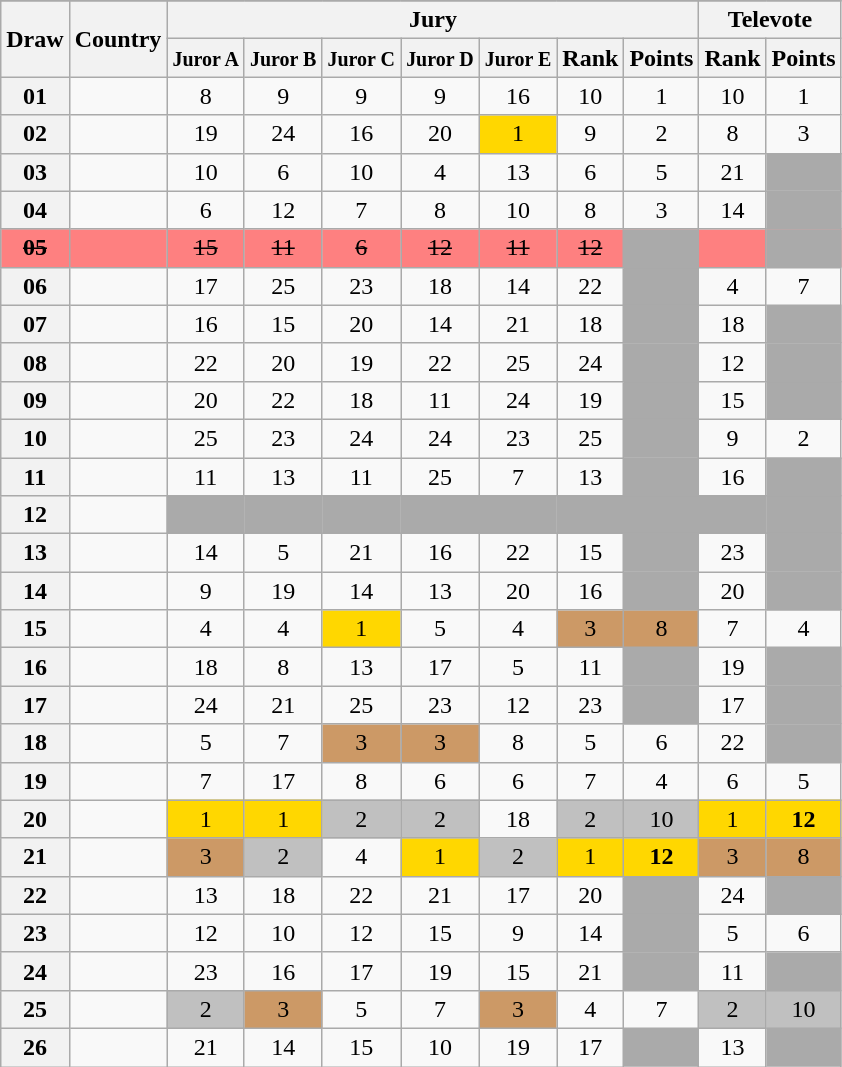<table class="sortable wikitable collapsible plainrowheaders" style="text-align:center;">
<tr>
</tr>
<tr>
<th scope="col" rowspan="2">Draw</th>
<th scope="col" rowspan="2">Country</th>
<th scope="col" colspan="7">Jury</th>
<th scope="col" colspan="2">Televote</th>
</tr>
<tr>
<th scope="col"><small>Juror A</small></th>
<th scope="col"><small>Juror B</small></th>
<th scope="col"><small>Juror C</small></th>
<th scope="col"><small>Juror D</small></th>
<th scope="col"><small>Juror E</small></th>
<th scope="col">Rank</th>
<th scope="col" class="unsortable">Points</th>
<th scope="col">Rank</th>
<th scope="col" class="unsortable">Points</th>
</tr>
<tr>
<th scope="row" style="text-align:center;">01</th>
<td style="text-align:left;"></td>
<td>8</td>
<td>9</td>
<td>9</td>
<td>9</td>
<td>16</td>
<td>10</td>
<td>1</td>
<td>10</td>
<td>1</td>
</tr>
<tr>
<th scope="row" style="text-align:center;">02</th>
<td style="text-align:left;"></td>
<td>19</td>
<td>24</td>
<td>16</td>
<td>20</td>
<td style="background:gold;">1</td>
<td>9</td>
<td>2</td>
<td>8</td>
<td>3</td>
</tr>
<tr>
<th scope="row" style="text-align:center;">03</th>
<td style="text-align:left;"></td>
<td>10</td>
<td>6</td>
<td>10</td>
<td>4</td>
<td>13</td>
<td>6</td>
<td>5</td>
<td>21</td>
<td style="background:#AAAAAA;"></td>
</tr>
<tr>
<th scope="row" style="text-align:center;">04</th>
<td style="text-align:left;"></td>
<td>6</td>
<td>12</td>
<td>7</td>
<td>8</td>
<td>10</td>
<td>8</td>
<td>3</td>
<td>14</td>
<td style="background:#AAAAAA;"></td>
</tr>
<tr style="background:#FE8080">
<th scope="row" style="text-align:center; background:#FE8080"><s>05</s></th>
<td style="text-align:left;"><s></s> </td>
<td><s>15</s></td>
<td><s>11</s></td>
<td><s>6</s></td>
<td><s>12</s></td>
<td><s>11</s></td>
<td><s>12</s></td>
<td style="background:#AAAAAA;"></td>
<td></td>
<td style="background:#AAAAAA;"></td>
</tr>
<tr>
<th scope="row" style="text-align:center;">06</th>
<td style="text-align:left;"></td>
<td>17</td>
<td>25</td>
<td>23</td>
<td>18</td>
<td>14</td>
<td>22</td>
<td style="background:#AAAAAA;"></td>
<td>4</td>
<td>7</td>
</tr>
<tr>
<th scope="row" style="text-align:center;">07</th>
<td style="text-align:left;"></td>
<td>16</td>
<td>15</td>
<td>20</td>
<td>14</td>
<td>21</td>
<td>18</td>
<td style="background:#AAAAAA;"></td>
<td>18</td>
<td style="background:#AAAAAA;"></td>
</tr>
<tr>
<th scope="row" style="text-align:center;">08</th>
<td style="text-align:left;"></td>
<td>22</td>
<td>20</td>
<td>19</td>
<td>22</td>
<td>25</td>
<td>24</td>
<td style="background:#AAAAAA;"></td>
<td>12</td>
<td style="background:#AAAAAA;"></td>
</tr>
<tr>
<th scope="row" style="text-align:center;">09</th>
<td style="text-align:left;"></td>
<td>20</td>
<td>22</td>
<td>18</td>
<td>11</td>
<td>24</td>
<td>19</td>
<td style="background:#AAAAAA;"></td>
<td>15</td>
<td style="background:#AAAAAA;"></td>
</tr>
<tr>
<th scope="row" style="text-align:center;">10</th>
<td style="text-align:left;"></td>
<td>25</td>
<td>23</td>
<td>24</td>
<td>24</td>
<td>23</td>
<td>25</td>
<td style="background:#AAAAAA;"></td>
<td>9</td>
<td>2</td>
</tr>
<tr>
<th scope="row" style="text-align:center;">11</th>
<td style="text-align:left;"></td>
<td>11</td>
<td>13</td>
<td>11</td>
<td>25</td>
<td>7</td>
<td>13</td>
<td style="background:#AAAAAA;"></td>
<td>16</td>
<td style="background:#AAAAAA;"></td>
</tr>
<tr class="sortbottom">
<th scope="row" style="text-align:center;">12</th>
<td style="text-align:left;"></td>
<td style="background:#AAAAAA;"></td>
<td style="background:#AAAAAA;"></td>
<td style="background:#AAAAAA;"></td>
<td style="background:#AAAAAA;"></td>
<td style="background:#AAAAAA;"></td>
<td style="background:#AAAAAA;"></td>
<td style="background:#AAAAAA;"></td>
<td style="background:#AAAAAA;"></td>
<td style="background:#AAAAAA;"></td>
</tr>
<tr>
<th scope="row" style="text-align:center;">13</th>
<td style="text-align:left;"></td>
<td>14</td>
<td>5</td>
<td>21</td>
<td>16</td>
<td>22</td>
<td>15</td>
<td style="background:#AAAAAA;"></td>
<td>23</td>
<td style="background:#AAAAAA;"></td>
</tr>
<tr>
<th scope="row" style="text-align:center;">14</th>
<td style="text-align:left;"></td>
<td>9</td>
<td>19</td>
<td>14</td>
<td>13</td>
<td>20</td>
<td>16</td>
<td style="background:#AAAAAA;"></td>
<td>20</td>
<td style="background:#AAAAAA;"></td>
</tr>
<tr>
<th scope="row" style="text-align:center;">15</th>
<td style="text-align:left;"></td>
<td>4</td>
<td>4</td>
<td style="background:gold;">1</td>
<td>5</td>
<td>4</td>
<td style="background:#CC9966;">3</td>
<td style="background:#CC9966;">8</td>
<td>7</td>
<td>4</td>
</tr>
<tr>
<th scope="row" style="text-align:center;">16</th>
<td style="text-align:left;"></td>
<td>18</td>
<td>8</td>
<td>13</td>
<td>17</td>
<td>5</td>
<td>11</td>
<td style="background:#AAAAAA;"></td>
<td>19</td>
<td style="background:#AAAAAA;"></td>
</tr>
<tr>
<th scope="row" style="text-align:center;">17</th>
<td style="text-align:left;"></td>
<td>24</td>
<td>21</td>
<td>25</td>
<td>23</td>
<td>12</td>
<td>23</td>
<td style="background:#AAAAAA;"></td>
<td>17</td>
<td style="background:#AAAAAA;"></td>
</tr>
<tr>
<th scope="row" style="text-align:center;">18</th>
<td style="text-align:left;"></td>
<td>5</td>
<td>7</td>
<td style="background:#CC9966;">3</td>
<td style="background:#CC9966;">3</td>
<td>8</td>
<td>5</td>
<td>6</td>
<td>22</td>
<td style="background:#AAAAAA;"></td>
</tr>
<tr>
<th scope="row" style="text-align:center;">19</th>
<td style="text-align:left;"></td>
<td>7</td>
<td>17</td>
<td>8</td>
<td>6</td>
<td>6</td>
<td>7</td>
<td>4</td>
<td>6</td>
<td>5</td>
</tr>
<tr>
<th scope="row" style="text-align:center;">20</th>
<td style="text-align:left;"></td>
<td style="background:gold;">1</td>
<td style="background:gold;">1</td>
<td style="background:silver;">2</td>
<td style="background:silver;">2</td>
<td>18</td>
<td style="background:silver;">2</td>
<td style="background:silver;">10</td>
<td style="background:gold;">1</td>
<td style="background:gold;"><strong>12</strong></td>
</tr>
<tr>
<th scope="row" style="text-align:center;">21</th>
<td style="text-align:left;"></td>
<td style="background:#CC9966;">3</td>
<td style="background:silver;">2</td>
<td>4</td>
<td style="background:gold;">1</td>
<td style="background:silver;">2</td>
<td style="background:gold;">1</td>
<td style="background:gold;"><strong>12</strong></td>
<td style="background:#CC9966;">3</td>
<td style="background:#CC9966;">8</td>
</tr>
<tr>
<th scope="row" style="text-align:center;">22</th>
<td style="text-align:left;"></td>
<td>13</td>
<td>18</td>
<td>22</td>
<td>21</td>
<td>17</td>
<td>20</td>
<td style="background:#AAAAAA;"></td>
<td>24</td>
<td style="background:#AAAAAA;"></td>
</tr>
<tr>
<th scope="row" style="text-align:center;">23</th>
<td style="text-align:left;"></td>
<td>12</td>
<td>10</td>
<td>12</td>
<td>15</td>
<td>9</td>
<td>14</td>
<td style="background:#AAAAAA;"></td>
<td>5</td>
<td>6</td>
</tr>
<tr>
<th scope="row" style="text-align:center;">24</th>
<td style="text-align:left;"></td>
<td>23</td>
<td>16</td>
<td>17</td>
<td>19</td>
<td>15</td>
<td>21</td>
<td style="background:#AAAAAA;"></td>
<td>11</td>
<td style="background:#AAAAAA;"></td>
</tr>
<tr>
<th scope="row" style="text-align:center;">25</th>
<td style="text-align:left;"></td>
<td style="background:silver;">2</td>
<td style="background:#CC9966;">3</td>
<td>5</td>
<td>7</td>
<td style="background:#CC9966;">3</td>
<td>4</td>
<td>7</td>
<td style="background:silver;">2</td>
<td style="background:silver;">10</td>
</tr>
<tr>
<th scope="row" style="text-align:center;">26</th>
<td style="text-align:left;"></td>
<td>21</td>
<td>14</td>
<td>15</td>
<td>10</td>
<td>19</td>
<td>17</td>
<td style="background:#AAAAAA;"></td>
<td>13</td>
<td style="background:#AAAAAA;"></td>
</tr>
</table>
